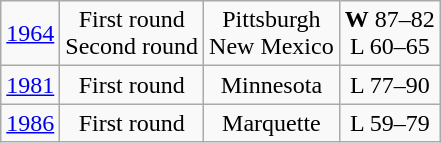<table class="wikitable">
<tr align="center">
<td><a href='#'>1964</a></td>
<td>First round<br>Second round</td>
<td>Pittsburgh<br>New Mexico</td>
<td><strong>W</strong> 87–82<br>L 60–65</td>
</tr>
<tr align=center>
<td><a href='#'>1981</a></td>
<td>First round</td>
<td>Minnesota</td>
<td>L 77–90</td>
</tr>
<tr align=center>
<td><a href='#'>1986</a></td>
<td>First round</td>
<td>Marquette</td>
<td>L 59–79</td>
</tr>
</table>
